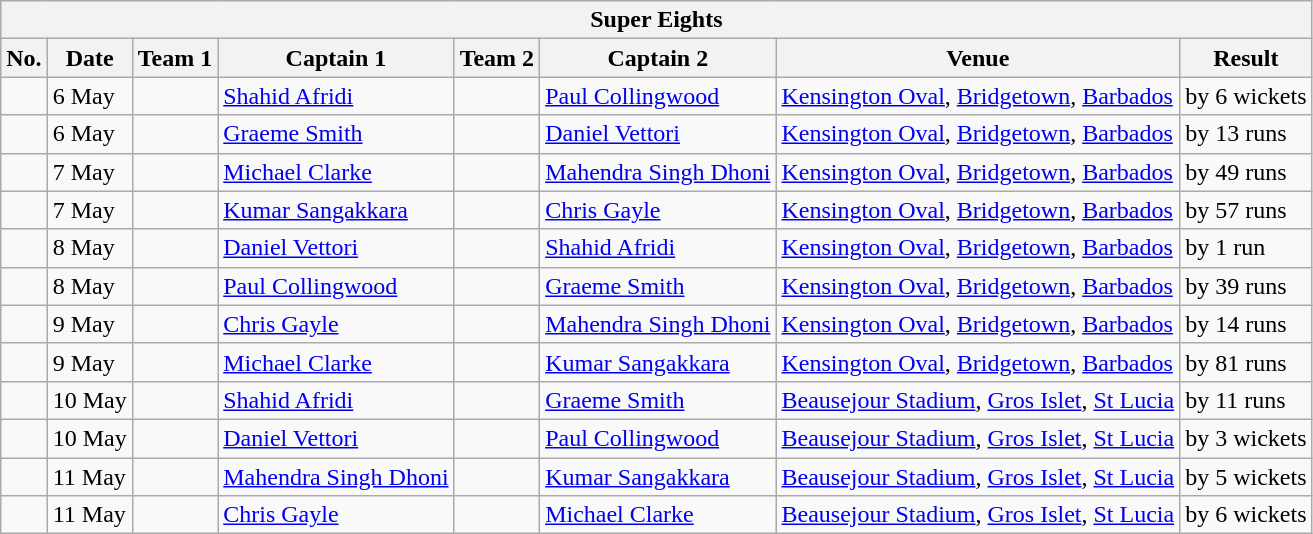<table class="wikitable">
<tr>
<th colspan="9">Super Eights</th>
</tr>
<tr>
<th>No.</th>
<th>Date</th>
<th>Team 1</th>
<th>Captain 1</th>
<th>Team 2</th>
<th>Captain 2</th>
<th>Venue</th>
<th>Result</th>
</tr>
<tr>
<td></td>
<td>6 May</td>
<td></td>
<td><a href='#'>Shahid Afridi</a></td>
<td></td>
<td><a href='#'>Paul Collingwood</a></td>
<td><a href='#'>Kensington Oval</a>, <a href='#'>Bridgetown</a>, <a href='#'>Barbados</a></td>
<td> by 6 wickets</td>
</tr>
<tr>
<td></td>
<td>6 May</td>
<td></td>
<td><a href='#'>Graeme Smith</a></td>
<td></td>
<td><a href='#'>Daniel Vettori</a></td>
<td><a href='#'>Kensington Oval</a>, <a href='#'>Bridgetown</a>, <a href='#'>Barbados</a></td>
<td> by 13 runs</td>
</tr>
<tr>
<td></td>
<td>7 May</td>
<td></td>
<td><a href='#'>Michael Clarke</a></td>
<td></td>
<td><a href='#'>Mahendra Singh Dhoni</a></td>
<td><a href='#'>Kensington Oval</a>, <a href='#'>Bridgetown</a>, <a href='#'>Barbados</a></td>
<td> by 49 runs</td>
</tr>
<tr>
<td></td>
<td>7 May</td>
<td></td>
<td><a href='#'>Kumar Sangakkara</a></td>
<td></td>
<td><a href='#'>Chris Gayle</a></td>
<td><a href='#'>Kensington Oval</a>, <a href='#'>Bridgetown</a>, <a href='#'>Barbados</a></td>
<td> by 57 runs</td>
</tr>
<tr>
<td></td>
<td>8 May</td>
<td></td>
<td><a href='#'>Daniel Vettori</a></td>
<td></td>
<td><a href='#'>Shahid Afridi</a></td>
<td><a href='#'>Kensington Oval</a>, <a href='#'>Bridgetown</a>, <a href='#'>Barbados</a></td>
<td> by 1 run</td>
</tr>
<tr>
<td></td>
<td>8 May</td>
<td></td>
<td><a href='#'>Paul Collingwood</a></td>
<td></td>
<td><a href='#'>Graeme Smith</a></td>
<td><a href='#'>Kensington Oval</a>, <a href='#'>Bridgetown</a>, <a href='#'>Barbados</a></td>
<td> by 39 runs</td>
</tr>
<tr>
<td></td>
<td>9 May</td>
<td></td>
<td><a href='#'>Chris Gayle</a></td>
<td></td>
<td><a href='#'>Mahendra Singh Dhoni</a></td>
<td><a href='#'>Kensington Oval</a>, <a href='#'>Bridgetown</a>, <a href='#'>Barbados</a></td>
<td> by 14 runs</td>
</tr>
<tr>
<td></td>
<td>9 May</td>
<td></td>
<td><a href='#'>Michael Clarke</a></td>
<td></td>
<td><a href='#'>Kumar Sangakkara</a></td>
<td><a href='#'>Kensington Oval</a>, <a href='#'>Bridgetown</a>, <a href='#'>Barbados</a></td>
<td> by 81 runs</td>
</tr>
<tr>
<td></td>
<td>10 May</td>
<td></td>
<td><a href='#'>Shahid Afridi</a></td>
<td></td>
<td><a href='#'>Graeme Smith</a></td>
<td><a href='#'>Beausejour Stadium</a>, <a href='#'>Gros Islet</a>, <a href='#'>St Lucia</a></td>
<td> by 11 runs</td>
</tr>
<tr>
<td></td>
<td>10 May</td>
<td></td>
<td><a href='#'>Daniel Vettori</a></td>
<td></td>
<td><a href='#'>Paul Collingwood</a></td>
<td><a href='#'>Beausejour Stadium</a>, <a href='#'>Gros Islet</a>, <a href='#'>St Lucia</a></td>
<td> by 3 wickets</td>
</tr>
<tr>
<td></td>
<td>11 May</td>
<td></td>
<td><a href='#'>Mahendra Singh Dhoni</a></td>
<td></td>
<td><a href='#'>Kumar Sangakkara</a></td>
<td><a href='#'>Beausejour Stadium</a>, <a href='#'>Gros Islet</a>, <a href='#'>St Lucia</a></td>
<td> by 5 wickets</td>
</tr>
<tr>
<td></td>
<td>11 May</td>
<td></td>
<td><a href='#'>Chris Gayle</a></td>
<td></td>
<td><a href='#'>Michael Clarke</a></td>
<td><a href='#'>Beausejour Stadium</a>, <a href='#'>Gros Islet</a>, <a href='#'>St Lucia</a></td>
<td> by 6 wickets</td>
</tr>
</table>
